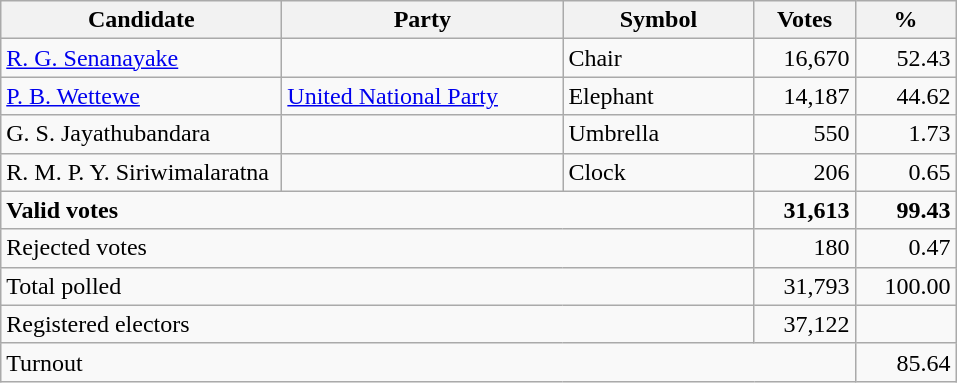<table class="wikitable" border="1" style="text-align:right;">
<tr>
<th align=left width="180">Candidate</th>
<th align=left width="180">Party</th>
<th align=left width="120">Symbol</th>
<th align=left width="60">Votes</th>
<th align=left width="60">%</th>
</tr>
<tr>
<td align=left><a href='#'>R. G. Senanayake</a></td>
<td align=left></td>
<td align=left>Chair</td>
<td>16,670</td>
<td>52.43</td>
</tr>
<tr>
<td align=left><a href='#'>P. B. Wettewe</a></td>
<td align=left><a href='#'>United National Party</a></td>
<td align=left>Elephant</td>
<td>14,187</td>
<td>44.62</td>
</tr>
<tr>
<td align=left>G. S. Jayathubandara</td>
<td align=left></td>
<td align=left>Umbrella</td>
<td>550</td>
<td>1.73</td>
</tr>
<tr>
<td align=left>R. M. P. Y. Siriwimalaratna</td>
<td align=left></td>
<td align=left>Clock</td>
<td>206</td>
<td>0.65</td>
</tr>
<tr>
<td align=left colspan=3><strong>Valid votes</strong></td>
<td><strong>31,613</strong></td>
<td><strong>99.43</strong></td>
</tr>
<tr>
<td align=left colspan=3>Rejected votes</td>
<td>180</td>
<td>0.47</td>
</tr>
<tr>
<td align=left colspan=3>Total polled</td>
<td>31,793</td>
<td>100.00</td>
</tr>
<tr>
<td align=left colspan=3>Registered electors</td>
<td>37,122</td>
<td></td>
</tr>
<tr>
<td align=left colspan=4>Turnout</td>
<td>85.64</td>
</tr>
</table>
